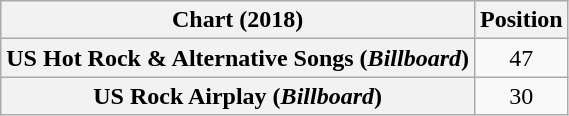<table class="wikitable sortable plainrowheaders" style="text-align:center">
<tr>
<th scope="col">Chart (2018)</th>
<th scope="col">Position</th>
</tr>
<tr>
<th scope="row">US Hot Rock & Alternative Songs (<em>Billboard</em>)</th>
<td>47</td>
</tr>
<tr>
<th scope="row">US Rock Airplay (<em>Billboard</em>)</th>
<td>30</td>
</tr>
</table>
